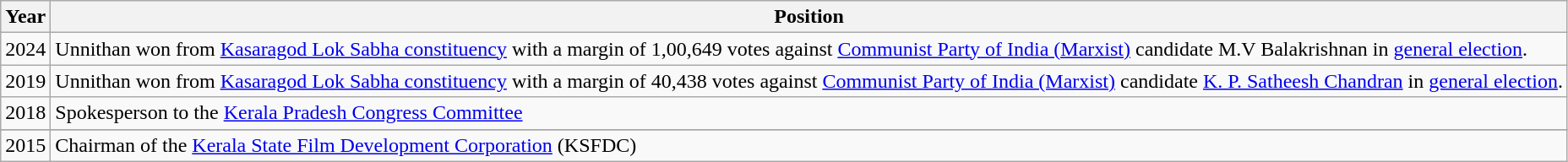<table class="wikitable">
<tr>
<th>Year</th>
<th>Position</th>
</tr>
<tr>
<td>2024</td>
<td>Unnithan won from <a href='#'>Kasaragod Lok Sabha constituency</a> with a margin of 1,00,649 votes against <a href='#'>Communist Party of India (Marxist)</a> candidate M.V Balakrishnan in <a href='#'>general election</a>.</td>
</tr>
<tr>
<td>2019</td>
<td>Unnithan won from <a href='#'>Kasaragod Lok Sabha constituency</a> with a margin of 40,438 votes against <a href='#'>Communist Party of India (Marxist)</a> candidate <a href='#'>K. P. Satheesh Chandran</a> in <a href='#'>general election</a>.</td>
</tr>
<tr>
<td>2018</td>
<td>Spokesperson to the <a href='#'>Kerala Pradesh Congress Committee</a></td>
</tr>
<tr>
</tr>
<tr>
<td>2015</td>
<td>Chairman of the <a href='#'>Kerala State Film Development Corporation</a> (KSFDC)</td>
</tr>
</table>
